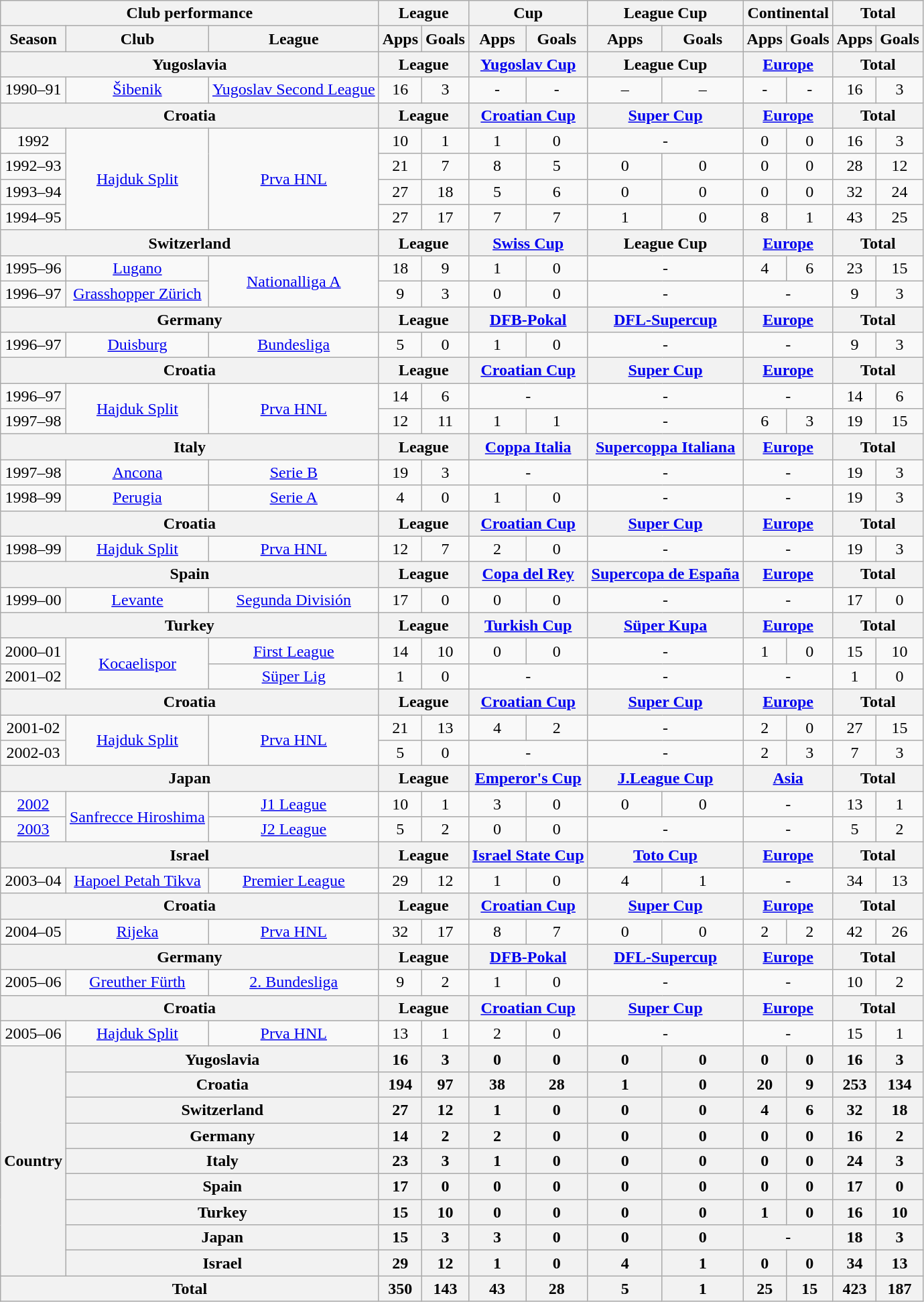<table class="wikitable" style="text-align:center;">
<tr>
<th colspan=3>Club performance</th>
<th colspan=2>League</th>
<th colspan=2>Cup</th>
<th colspan=2>League Cup</th>
<th colspan=2>Continental</th>
<th colspan=2>Total</th>
</tr>
<tr>
<th>Season</th>
<th>Club</th>
<th>League</th>
<th>Apps</th>
<th>Goals</th>
<th>Apps</th>
<th>Goals</th>
<th>Apps</th>
<th>Goals</th>
<th>Apps</th>
<th>Goals</th>
<th>Apps</th>
<th>Goals</th>
</tr>
<tr>
<th colspan=3>Yugoslavia</th>
<th colspan=2>League</th>
<th colspan=2><a href='#'>Yugoslav Cup</a></th>
<th colspan=2>League Cup</th>
<th colspan=2><a href='#'>Europe</a></th>
<th colspan=2>Total</th>
</tr>
<tr>
<td>1990–91</td>
<td><a href='#'>Šibenik</a></td>
<td rowspan="1"><a href='#'>Yugoslav Second League</a></td>
<td>16</td>
<td>3</td>
<td>-</td>
<td>-</td>
<td>–</td>
<td>–</td>
<td>-</td>
<td>-</td>
<td>16</td>
<td>3</td>
</tr>
<tr>
<th colspan=3>Croatia</th>
<th colspan=2>League</th>
<th colspan=2><a href='#'>Croatian Cup</a></th>
<th colspan=2><a href='#'>Super Cup</a></th>
<th colspan=2><a href='#'>Europe</a></th>
<th colspan=2>Total</th>
</tr>
<tr>
<td>1992</td>
<td rowspan="4"><a href='#'>Hajduk Split</a></td>
<td rowspan="4"><a href='#'>Prva HNL</a></td>
<td>10</td>
<td>1</td>
<td>1</td>
<td>0</td>
<td colspan="2">-</td>
<td>0</td>
<td>0</td>
<td>16</td>
<td>3</td>
</tr>
<tr>
<td>1992–93</td>
<td>21</td>
<td>7</td>
<td>8</td>
<td>5</td>
<td>0</td>
<td>0</td>
<td>0</td>
<td>0</td>
<td>28</td>
<td>12</td>
</tr>
<tr>
<td>1993–94</td>
<td>27</td>
<td>18</td>
<td>5</td>
<td>6</td>
<td>0</td>
<td>0</td>
<td>0</td>
<td>0</td>
<td>32</td>
<td>24</td>
</tr>
<tr>
<td>1994–95</td>
<td>27</td>
<td>17</td>
<td>7</td>
<td>7</td>
<td>1</td>
<td>0</td>
<td>8</td>
<td>1</td>
<td>43</td>
<td>25</td>
</tr>
<tr>
<th colspan=3>Switzerland</th>
<th colspan=2>League</th>
<th colspan=2><a href='#'>Swiss Cup</a></th>
<th colspan=2>League Cup</th>
<th colspan=2><a href='#'>Europe</a></th>
<th colspan=2>Total</th>
</tr>
<tr>
<td>1995–96</td>
<td><a href='#'>Lugano</a></td>
<td rowspan="2"><a href='#'>Nationalliga A</a></td>
<td>18</td>
<td>9</td>
<td>1</td>
<td>0</td>
<td colspan="2">-</td>
<td>4</td>
<td>6</td>
<td>23</td>
<td>15</td>
</tr>
<tr>
<td>1996–97</td>
<td><a href='#'>Grasshopper Zürich</a></td>
<td>9</td>
<td>3</td>
<td>0</td>
<td>0</td>
<td colspan="2">-</td>
<td colspan="2">-</td>
<td>9</td>
<td>3</td>
</tr>
<tr>
<th colspan=3>Germany</th>
<th colspan=2>League</th>
<th colspan=2><a href='#'>DFB-Pokal</a></th>
<th colspan=2><a href='#'>DFL-Supercup</a></th>
<th colspan=2><a href='#'>Europe</a></th>
<th colspan=2>Total</th>
</tr>
<tr>
<td>1996–97</td>
<td><a href='#'>Duisburg</a></td>
<td><a href='#'>Bundesliga</a></td>
<td>5</td>
<td>0</td>
<td>1</td>
<td>0</td>
<td colspan="2">-</td>
<td colspan="2">-</td>
<td>9</td>
<td>3</td>
</tr>
<tr>
<th colspan=3>Croatia</th>
<th colspan=2>League</th>
<th colspan=2><a href='#'>Croatian Cup</a></th>
<th colspan=2><a href='#'>Super Cup</a></th>
<th colspan=2><a href='#'>Europe</a></th>
<th colspan=2>Total</th>
</tr>
<tr>
<td>1996–97</td>
<td rowspan="2"><a href='#'>Hajduk Split</a></td>
<td rowspan="2"><a href='#'>Prva HNL</a></td>
<td>14</td>
<td>6</td>
<td colspan="2">-</td>
<td colspan="2">-</td>
<td colspan="2">-</td>
<td>14</td>
<td>6</td>
</tr>
<tr>
<td>1997–98</td>
<td>12</td>
<td>11</td>
<td>1</td>
<td>1</td>
<td colspan="2">-</td>
<td>6</td>
<td>3</td>
<td>19</td>
<td>15</td>
</tr>
<tr>
<th colspan=3>Italy</th>
<th colspan=2>League</th>
<th colspan=2><a href='#'>Coppa Italia</a></th>
<th colspan=2><a href='#'>Supercoppa Italiana</a></th>
<th colspan=2><a href='#'>Europe</a></th>
<th colspan=2>Total</th>
</tr>
<tr>
<td>1997–98</td>
<td><a href='#'>Ancona</a></td>
<td><a href='#'>Serie B</a></td>
<td>19</td>
<td>3</td>
<td colspan="2">-</td>
<td colspan="2">-</td>
<td colspan="2">-</td>
<td>19</td>
<td>3</td>
</tr>
<tr>
<td>1998–99</td>
<td><a href='#'>Perugia</a></td>
<td><a href='#'>Serie A</a></td>
<td>4</td>
<td>0</td>
<td>1</td>
<td>0</td>
<td colspan="2">-</td>
<td colspan="2">-</td>
<td>19</td>
<td>3</td>
</tr>
<tr>
<th colspan=3>Croatia</th>
<th colspan=2>League</th>
<th colspan=2><a href='#'>Croatian Cup</a></th>
<th colspan=2><a href='#'>Super Cup</a></th>
<th colspan=2><a href='#'>Europe</a></th>
<th colspan=2>Total</th>
</tr>
<tr>
<td>1998–99</td>
<td><a href='#'>Hajduk Split</a></td>
<td><a href='#'>Prva HNL</a></td>
<td>12</td>
<td>7</td>
<td>2</td>
<td>0</td>
<td colspan="2">-</td>
<td colspan="2">-</td>
<td>19</td>
<td>3</td>
</tr>
<tr>
<th colspan=3>Spain</th>
<th colspan=2>League</th>
<th colspan=2><a href='#'>Copa del Rey</a></th>
<th colspan=2><a href='#'>Supercopa de España</a></th>
<th colspan=2><a href='#'>Europe</a></th>
<th colspan=2>Total</th>
</tr>
<tr>
<td>1999–00</td>
<td><a href='#'>Levante</a></td>
<td><a href='#'>Segunda División</a></td>
<td>17</td>
<td>0</td>
<td>0</td>
<td>0</td>
<td colspan="2">-</td>
<td colspan="2">-</td>
<td>17</td>
<td>0</td>
</tr>
<tr>
<th colspan=3>Turkey</th>
<th colspan=2>League</th>
<th colspan=2><a href='#'>Turkish Cup</a></th>
<th colspan=2><a href='#'>Süper Kupa</a></th>
<th colspan=2><a href='#'>Europe</a></th>
<th colspan=2>Total</th>
</tr>
<tr>
<td>2000–01</td>
<td rowspan="2"><a href='#'>Kocaelispor</a></td>
<td><a href='#'>First League</a></td>
<td>14</td>
<td>10</td>
<td>0</td>
<td>0</td>
<td colspan="2">-</td>
<td>1</td>
<td>0</td>
<td>15</td>
<td>10</td>
</tr>
<tr>
<td>2001–02</td>
<td><a href='#'>Süper Lig</a></td>
<td>1</td>
<td>0</td>
<td colspan="2">-</td>
<td colspan="2">-</td>
<td colspan="2">-</td>
<td>1</td>
<td>0</td>
</tr>
<tr>
<th colspan=3>Croatia</th>
<th colspan=2>League</th>
<th colspan=2><a href='#'>Croatian Cup</a></th>
<th colspan=2><a href='#'>Super Cup</a></th>
<th colspan=2><a href='#'>Europe</a></th>
<th colspan=2>Total</th>
</tr>
<tr>
<td>2001-02</td>
<td rowspan="2"><a href='#'>Hajduk Split</a></td>
<td rowspan="2"><a href='#'>Prva HNL</a></td>
<td>21</td>
<td>13</td>
<td>4</td>
<td>2</td>
<td colspan="2">-</td>
<td>2</td>
<td>0</td>
<td>27</td>
<td>15</td>
</tr>
<tr>
<td>2002-03</td>
<td>5</td>
<td>0</td>
<td colspan="2">-</td>
<td colspan="2">-</td>
<td>2</td>
<td>3</td>
<td>7</td>
<td>3</td>
</tr>
<tr>
<th colspan=3>Japan</th>
<th colspan=2>League</th>
<th colspan=2><a href='#'>Emperor's Cup</a></th>
<th colspan=2><a href='#'>J.League Cup</a></th>
<th colspan=2><a href='#'>Asia</a></th>
<th colspan=2>Total</th>
</tr>
<tr>
<td><a href='#'>2002</a></td>
<td rowspan="2"><a href='#'>Sanfrecce Hiroshima</a></td>
<td><a href='#'>J1 League</a></td>
<td>10</td>
<td>1</td>
<td>3</td>
<td>0</td>
<td>0</td>
<td>0</td>
<td colspan="2">-</td>
<td>13</td>
<td>1</td>
</tr>
<tr>
<td><a href='#'>2003</a></td>
<td><a href='#'>J2 League</a></td>
<td>5</td>
<td>2</td>
<td>0</td>
<td>0</td>
<td colspan="2">-</td>
<td colspan="2">-</td>
<td>5</td>
<td>2</td>
</tr>
<tr>
<th colspan=3>Israel</th>
<th colspan=2>League</th>
<th colspan=2><a href='#'>Israel State Cup</a></th>
<th colspan=2><a href='#'>Toto Cup</a></th>
<th colspan=2><a href='#'>Europe</a></th>
<th colspan=2>Total</th>
</tr>
<tr>
<td>2003–04</td>
<td><a href='#'>Hapoel Petah Tikva</a></td>
<td><a href='#'>Premier League</a></td>
<td>29</td>
<td>12</td>
<td>1</td>
<td>0</td>
<td>4</td>
<td>1</td>
<td colspan="2">-</td>
<td>34</td>
<td>13</td>
</tr>
<tr>
<th colspan=3>Croatia</th>
<th colspan=2>League</th>
<th colspan=2><a href='#'>Croatian Cup</a></th>
<th colspan=2><a href='#'>Super Cup</a></th>
<th colspan=2><a href='#'>Europe</a></th>
<th colspan=2>Total</th>
</tr>
<tr>
<td>2004–05</td>
<td><a href='#'>Rijeka</a></td>
<td><a href='#'>Prva HNL</a></td>
<td>32</td>
<td>17</td>
<td>8</td>
<td>7</td>
<td>0</td>
<td>0</td>
<td>2</td>
<td>2</td>
<td>42</td>
<td>26</td>
</tr>
<tr>
<th colspan=3>Germany</th>
<th colspan=2>League</th>
<th colspan=2><a href='#'>DFB-Pokal</a></th>
<th colspan=2><a href='#'>DFL-Supercup</a></th>
<th colspan=2><a href='#'>Europe</a></th>
<th colspan=2>Total</th>
</tr>
<tr>
<td>2005–06</td>
<td><a href='#'>Greuther Fürth</a></td>
<td><a href='#'>2. Bundesliga</a></td>
<td>9</td>
<td>2</td>
<td>1</td>
<td>0</td>
<td colspan="2">-</td>
<td colspan="2">-</td>
<td>10</td>
<td>2</td>
</tr>
<tr>
<th colspan=3>Croatia</th>
<th colspan=2>League</th>
<th colspan=2><a href='#'>Croatian Cup</a></th>
<th colspan=2><a href='#'>Super Cup</a></th>
<th colspan=2><a href='#'>Europe</a></th>
<th colspan=2>Total</th>
</tr>
<tr>
<td>2005–06</td>
<td><a href='#'>Hajduk Split</a></td>
<td><a href='#'>Prva HNL</a></td>
<td>13</td>
<td>1</td>
<td>2</td>
<td>0</td>
<td colspan="2">-</td>
<td colspan="2">-</td>
<td>15</td>
<td>1</td>
</tr>
<tr>
<th rowspan=9>Country</th>
<th colspan=2>Yugoslavia</th>
<th>16</th>
<th>3</th>
<th>0</th>
<th>0</th>
<th>0</th>
<th>0</th>
<th>0</th>
<th>0</th>
<th>16</th>
<th>3</th>
</tr>
<tr>
<th colspan=2>Croatia</th>
<th>194</th>
<th>97</th>
<th>38</th>
<th>28</th>
<th>1</th>
<th>0</th>
<th>20</th>
<th>9</th>
<th>253</th>
<th>134</th>
</tr>
<tr>
<th colspan=2>Switzerland</th>
<th>27</th>
<th>12</th>
<th>1</th>
<th>0</th>
<th>0</th>
<th>0</th>
<th>4</th>
<th>6</th>
<th>32</th>
<th>18</th>
</tr>
<tr>
<th colspan=2>Germany</th>
<th>14</th>
<th>2</th>
<th>2</th>
<th>0</th>
<th>0</th>
<th>0</th>
<th>0</th>
<th>0</th>
<th>16</th>
<th>2</th>
</tr>
<tr>
<th colspan=2>Italy</th>
<th>23</th>
<th>3</th>
<th>1</th>
<th>0</th>
<th>0</th>
<th>0</th>
<th>0</th>
<th>0</th>
<th>24</th>
<th>3</th>
</tr>
<tr>
<th colspan=2>Spain</th>
<th>17</th>
<th>0</th>
<th>0</th>
<th>0</th>
<th>0</th>
<th>0</th>
<th>0</th>
<th>0</th>
<th>17</th>
<th>0</th>
</tr>
<tr>
<th colspan=2>Turkey</th>
<th>15</th>
<th>10</th>
<th>0</th>
<th>0</th>
<th>0</th>
<th>0</th>
<th>1</th>
<th>0</th>
<th>16</th>
<th>10</th>
</tr>
<tr>
<th colspan=2>Japan</th>
<th>15</th>
<th>3</th>
<th>3</th>
<th>0</th>
<th>0</th>
<th>0</th>
<th colspan="2">-</th>
<th>18</th>
<th>3</th>
</tr>
<tr>
<th colspan=2>Israel</th>
<th>29</th>
<th>12</th>
<th>1</th>
<th>0</th>
<th>4</th>
<th>1</th>
<th>0</th>
<th>0</th>
<th>34</th>
<th>13</th>
</tr>
<tr>
<th colspan=3>Total</th>
<th>350</th>
<th>143</th>
<th>43</th>
<th>28</th>
<th>5</th>
<th>1</th>
<th>25</th>
<th>15</th>
<th>423</th>
<th>187</th>
</tr>
</table>
